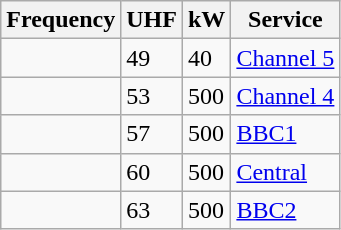<table class="wikitable sortable">
<tr>
<th>Frequency</th>
<th>UHF</th>
<th>kW</th>
<th>Service</th>
</tr>
<tr>
<td></td>
<td>49</td>
<td>40</td>
<td><a href='#'>Channel 5</a></td>
</tr>
<tr>
<td></td>
<td>53</td>
<td>500</td>
<td><a href='#'>Channel 4</a></td>
</tr>
<tr>
<td></td>
<td>57</td>
<td>500</td>
<td><a href='#'>BBC1</a></td>
</tr>
<tr>
<td></td>
<td>60</td>
<td>500</td>
<td><a href='#'>Central</a></td>
</tr>
<tr>
<td></td>
<td>63</td>
<td>500</td>
<td><a href='#'>BBC2</a></td>
</tr>
</table>
